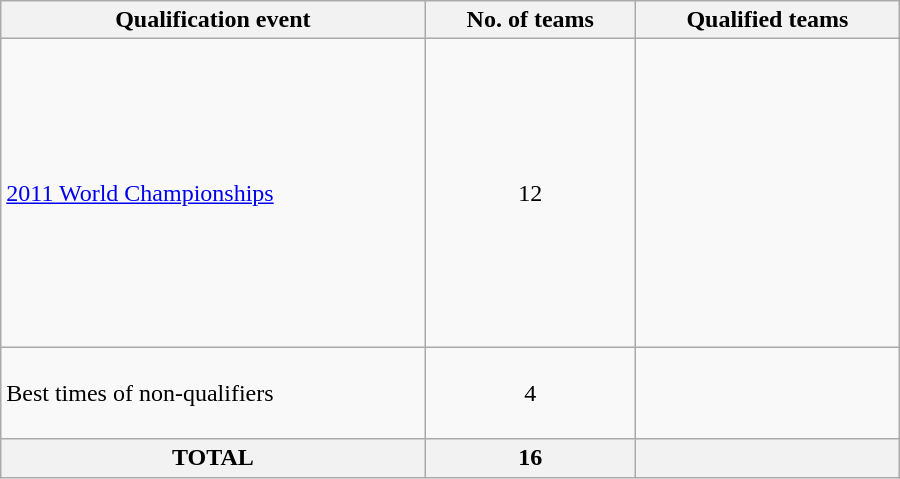<table class=wikitable style="text-align:left" width=600>
<tr>
<th>Qualification event</th>
<th>No. of teams</th>
<th>Qualified teams</th>
</tr>
<tr>
<td rowspan="1"><a href='#'>2011 World Championships</a></td>
<td align=center rowspan="1">12</td>
<td><br><br><br><br><br><br><br><br><br><br><br></td>
</tr>
<tr>
<td rowspan="1">Best times of non-qualifiers</td>
<td align=center rowspan="1">4</td>
<td><br><br><br></td>
</tr>
<tr>
<th>TOTAL</th>
<th>16</th>
<th></th>
</tr>
</table>
